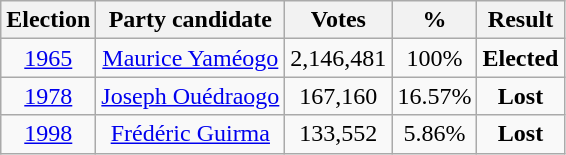<table class=wikitable style=text-align:center>
<tr>
<th><strong>Election</strong></th>
<th>Party candidate</th>
<th><strong>Votes</strong></th>
<th><strong>%</strong></th>
<th>Result</th>
</tr>
<tr>
<td><a href='#'>1965</a></td>
<td><a href='#'>Maurice Yaméogo</a></td>
<td>2,146,481</td>
<td>100%</td>
<td><strong>Elected</strong> </td>
</tr>
<tr>
<td><a href='#'>1978</a></td>
<td><a href='#'>Joseph Ouédraogo</a></td>
<td>167,160</td>
<td>16.57%</td>
<td><strong>Lost</strong> </td>
</tr>
<tr>
<td><a href='#'>1998</a></td>
<td><a href='#'>Frédéric Guirma</a></td>
<td>133,552</td>
<td>5.86%</td>
<td><strong>Lost</strong> </td>
</tr>
</table>
